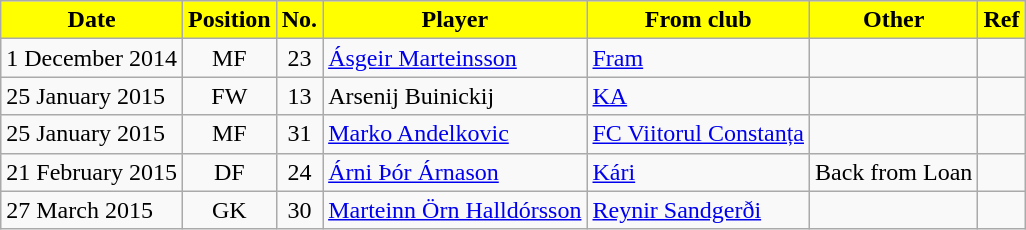<table class="wikitable sortable">
<tr>
<th style="background:#ffff00; color:black;"><strong>Date</strong></th>
<th style="background:#ffff00; color:black;"><strong>Position</strong></th>
<th style="background:#ffff00; color:black;"><strong>No.</strong></th>
<th style="background:#ffff00; color:black;"><strong>Player</strong></th>
<th style="background:#ffff00; color:black;"><strong>From club</strong></th>
<th style="background:#ffff00; color:black;"><strong>Other</strong></th>
<th style="background:#ffff00; color:black;"><strong>Ref</strong></th>
</tr>
<tr>
<td>1 December 2014</td>
<td style="text-align:center;">MF</td>
<td style="text-align:center;">23</td>
<td style="text-align:left;"> <a href='#'>Ásgeir Marteinsson</a></td>
<td style="text-align:left;"> <a href='#'>Fram</a></td>
<td style="text-align:center;"></td>
<td></td>
</tr>
<tr>
<td>25 January 2015</td>
<td style="text-align:center;">FW</td>
<td style="text-align:center;">13</td>
<td style="text-align:left;"> Arsenij Buinickij</td>
<td style="text-align:left;"> <a href='#'>KA</a></td>
<td style="text-align:center;"></td>
<td></td>
</tr>
<tr>
<td>25 January 2015</td>
<td style="text-align:center;">MF</td>
<td style="text-align:center;">31</td>
<td style="text-align:left;"> <a href='#'>Marko Andelkovic</a></td>
<td style="text-align:left;"> <a href='#'>FC Viitorul Constanța</a></td>
<td style="text-align:center;"></td>
<td></td>
</tr>
<tr>
<td>21 February 2015</td>
<td style="text-align:center;">DF</td>
<td style="text-align:center;">24</td>
<td style="text-align:left;"> <a href='#'>Árni Þór Árnason</a></td>
<td style="text-align:left;"> <a href='#'>Kári</a></td>
<td style="text-align:center;">Back from Loan</td>
<td></td>
</tr>
<tr>
<td>27 March 2015</td>
<td style="text-align:center;">GK</td>
<td style="text-align:center;">30</td>
<td style="text-align:left;"> <a href='#'>Marteinn Örn Halldórsson</a></td>
<td style="text-align:left;"> <a href='#'>Reynir Sandgerði</a></td>
<td style="text-align:center;"></td>
<td></td>
</tr>
</table>
